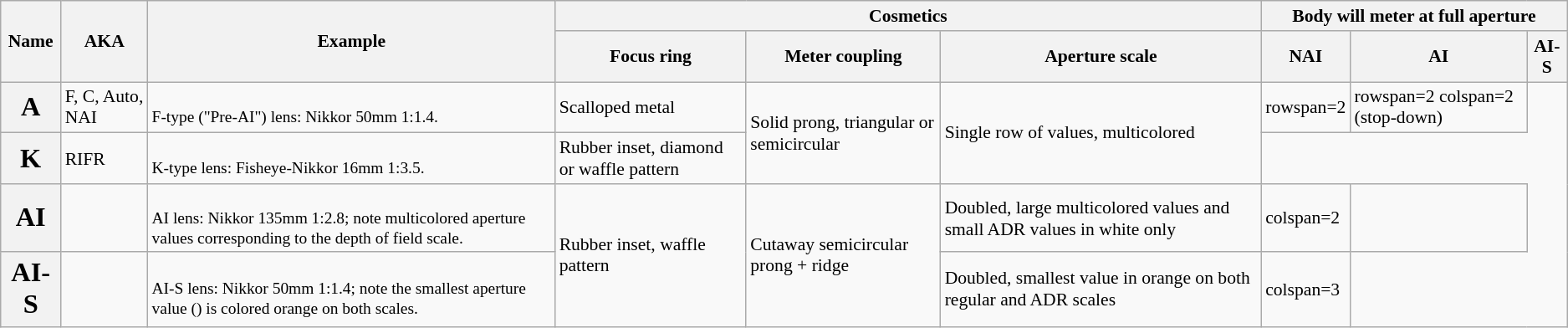<table class="wikitable" style="font-size:90%;text-align:left;">
<tr>
<th rowspan=2>Name</th>
<th rowspan=2>AKA</th>
<th rowspan=2>Example</th>
<th colspan=3>Cosmetics</th>
<th colspan=3>Body will meter at full aperture</th>
</tr>
<tr>
<th>Focus ring</th>
<th>Meter coupling</th>
<th>Aperture scale</th>
<th>NAI</th>
<th>AI</th>
<th>AI-S</th>
</tr>
<tr>
<th style="font-size:150%;">A</th>
<td>F, C, Auto, NAI</td>
<td style="font-size:90%;"><br>F-type ("Pre-AI") lens: Nikkor 50mm 1:1.4.</td>
<td>Scalloped metal</td>
<td rowspan=2>Solid prong, triangular or semicircular</td>
<td rowspan=2>Single row of values, multicolored</td>
<td>rowspan=2 </td>
<td>rowspan=2 colspan=2  (stop-down)</td>
</tr>
<tr>
<th style="font-size:150%;">K</th>
<td>RIFR</td>
<td style="font-size:90%;"><br>K-type lens: Fisheye-Nikkor 16mm 1:3.5.</td>
<td>Rubber inset, diamond or waffle pattern</td>
</tr>
<tr>
<th style="font-size:150%;">AI</th>
<td></td>
<td style="font-size:90%;"><br>AI lens: Nikkor 135mm 1:2.8; note multicolored aperture values corresponding to the depth of field scale.</td>
<td rowspan=2>Rubber inset, waffle pattern</td>
<td rowspan=2>Cutaway semicircular prong + ridge</td>
<td>Doubled, large multicolored values and small ADR values in white only</td>
<td>colspan=2 </td>
<td></td>
</tr>
<tr>
<th style="font-size:150%;">AI-S</th>
<td></td>
<td style="font-size:90%;"><br>AI-S lens: Nikkor 50mm 1:1.4; note the smallest aperture value () is colored orange on both scales.</td>
<td>Doubled, smallest value in orange on both regular and ADR scales</td>
<td>colspan=3 </td>
</tr>
</table>
